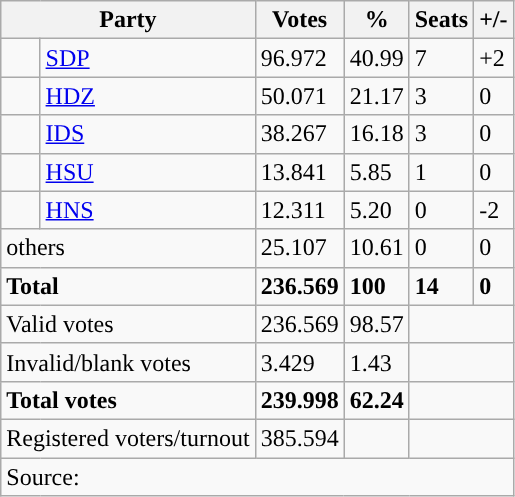<table class="wikitable" style="text-align: left;">
<tr>
<th colspan="2">Party</th>
<th>Votes</th>
<th>%</th>
<th>Seats</th>
<th>+/-</th>
</tr>
<tr>
<td style="background-color: "></td>
<td><a href='#'>SDP</a></td>
<td>96.972</td>
<td>40.99</td>
<td>7</td>
<td>+2</td>
</tr>
<tr>
<td style="background-color: "></td>
<td><a href='#'>HDZ</a></td>
<td>50.071</td>
<td>21.17</td>
<td>3</td>
<td>0</td>
</tr>
<tr>
<td style="background-color: "></td>
<td><a href='#'>IDS</a></td>
<td>38.267</td>
<td>16.18</td>
<td>3</td>
<td>0</td>
</tr>
<tr>
<td style="background-color: "></td>
<td><a href='#'>HSU</a></td>
<td>13.841</td>
<td>5.85</td>
<td>1</td>
<td>0</td>
</tr>
<tr>
<td style="background-color: "></td>
<td><a href='#'>HNS</a></td>
<td>12.311</td>
<td>5.20</td>
<td>0</td>
<td>-2</td>
</tr>
<tr>
<td colspan="2">others</td>
<td>25.107</td>
<td>10.61</td>
<td>0</td>
<td>0</td>
</tr>
<tr>
<td colspan="2"><strong>Total</strong></td>
<td><strong>236.569</strong></td>
<td><strong>100</strong></td>
<td><strong>14</strong></td>
<td><strong>0</strong></td>
</tr>
<tr>
<td colspan="2">Valid votes</td>
<td>236.569</td>
<td>98.57</td>
<td colspan="2"></td>
</tr>
<tr>
<td colspan="2">Invalid/blank votes</td>
<td>3.429</td>
<td>1.43</td>
<td colspan="2"></td>
</tr>
<tr>
<td colspan="2"><strong>Total votes</strong></td>
<td><strong>239.998</strong></td>
<td><strong>62.24</strong></td>
<td colspan="2"></td>
</tr>
<tr>
<td colspan="2">Registered voters/turnout</td>
<td votes14="5343">385.594</td>
<td></td>
<td colspan="2"></td>
</tr>
<tr>
<td colspan="6">Source: </td>
</tr>
</table>
